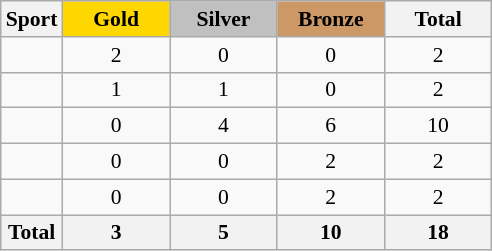<table class="wikitable" style="text-align:center; font-size:90%;">
<tr>
<th>Sport</th>
<td style="background:gold; width:4.5em; font-weight:bold;">Gold</td>
<td style="background:silver; width:4.5em; font-weight:bold;">Silver</td>
<td style="background:#cc9966; width:4.5em; font-weight:bold;">Bronze</td>
<th style="width:4.5em; font-weight:bold;">Total</th>
</tr>
<tr>
<td align=left></td>
<td>2</td>
<td>0</td>
<td>0</td>
<td>2</td>
</tr>
<tr>
<td align=left></td>
<td>1</td>
<td>1</td>
<td>0</td>
<td>2</td>
</tr>
<tr>
<td align=left></td>
<td>0</td>
<td>4</td>
<td>6</td>
<td>10</td>
</tr>
<tr>
<td align=left></td>
<td>0</td>
<td>0</td>
<td>2</td>
<td>2</td>
</tr>
<tr>
<td align=left></td>
<td>0</td>
<td>0</td>
<td>2</td>
<td>2</td>
</tr>
<tr>
<th>Total</th>
<th>3</th>
<th>5</th>
<th>10</th>
<th>18</th>
</tr>
</table>
